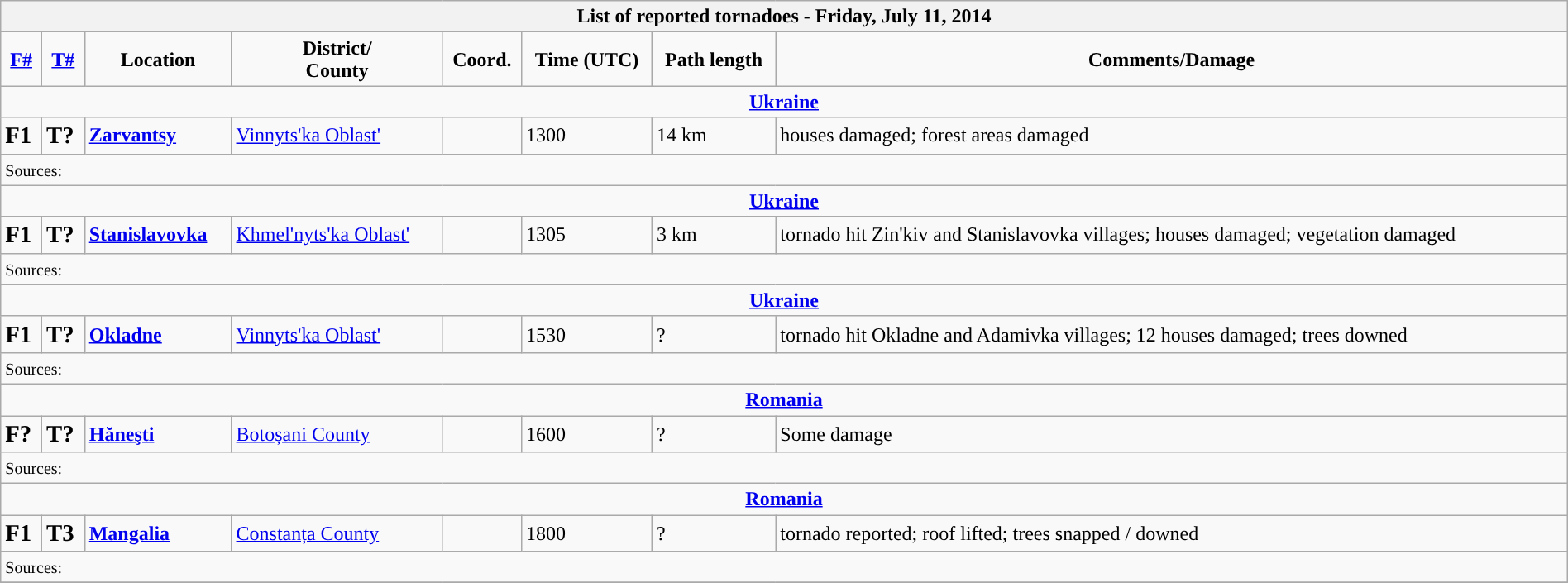<table class="wikitable collapsible" width="100%">
<tr>
<th colspan="8">List of reported tornadoes - Friday, July 11, 2014</th>
</tr>
<tr>
<td style="text-align: center;"><strong><a href='#'>F#</a></strong></td>
<td style="text-align: center;"><strong><a href='#'>T#</a></strong></td>
<td style="text-align: center;"><strong>Location</strong></td>
<td style="text-align: center;"><strong>District/<br>County</strong></td>
<td style="text-align: center;"><strong>Coord.</strong></td>
<td style="text-align: center;"><strong>Time (UTC)</strong></td>
<td style="text-align: center;"><strong>Path length</strong></td>
<td style="text-align: center;"><strong>Comments/Damage</strong></td>
</tr>
<tr>
<td colspan="8" align=center><strong><a href='#'>Ukraine</a></strong></td>
</tr>
<tr>
<td><big><strong>F1</strong></big></td>
<td><big><strong>T?</strong></big></td>
<td><strong><a href='#'>Zarvantsy</a></strong></td>
<td><a href='#'>Vinnyts'ka Oblast'</a></td>
<td></td>
<td>1300</td>
<td>14 km</td>
<td>houses damaged; forest areas damaged</td>
</tr>
<tr>
<td colspan="8"><small>Sources:</small></td>
</tr>
<tr>
<td colspan="8" align=center><strong><a href='#'>Ukraine</a></strong></td>
</tr>
<tr>
<td><big><strong>F1</strong></big></td>
<td><big><strong>T?</strong></big></td>
<td><strong><a href='#'>Stanislavovka</a></strong></td>
<td><a href='#'>Khmel'nyts'ka Oblast'</a></td>
<td></td>
<td>1305</td>
<td>3 km</td>
<td>tornado hit Zin'kiv and Stanislavovka villages; houses damaged; vegetation damaged</td>
</tr>
<tr>
<td colspan="8"><small>Sources:</small></td>
</tr>
<tr>
<td colspan="8" align=center><strong><a href='#'>Ukraine</a></strong></td>
</tr>
<tr>
<td><big><strong>F1</strong></big></td>
<td><big><strong>T?</strong></big></td>
<td><strong><a href='#'>Okladne</a></strong></td>
<td><a href='#'>Vinnyts'ka Oblast'</a></td>
<td></td>
<td>1530</td>
<td>?</td>
<td>tornado hit Okladne and Adamivka villages; 12 houses damaged; trees downed</td>
</tr>
<tr>
<td colspan="8"><small>Sources:</small></td>
</tr>
<tr>
<td colspan="8" align=center><strong><a href='#'>Romania</a></strong></td>
</tr>
<tr>
<td><big><strong>F?</strong></big></td>
<td><big><strong>T?</strong></big></td>
<td><strong><a href='#'>Hăneşti</a></strong></td>
<td><a href='#'>Botoșani County</a></td>
<td></td>
<td>1600</td>
<td>?</td>
<td>Some damage</td>
</tr>
<tr>
<td colspan="8"><small>Sources:</small></td>
</tr>
<tr>
<td colspan="8" align=center><strong><a href='#'>Romania</a></strong></td>
</tr>
<tr>
<td><big><strong>F1</strong></big></td>
<td><big><strong>T3</strong></big></td>
<td><strong><a href='#'>Mangalia</a></strong></td>
<td><a href='#'>Constanța County</a></td>
<td></td>
<td>1800</td>
<td>?</td>
<td>tornado reported; roof lifted; trees snapped / downed</td>
</tr>
<tr>
<td colspan="8"><small>Sources:</small></td>
</tr>
<tr>
</tr>
</table>
